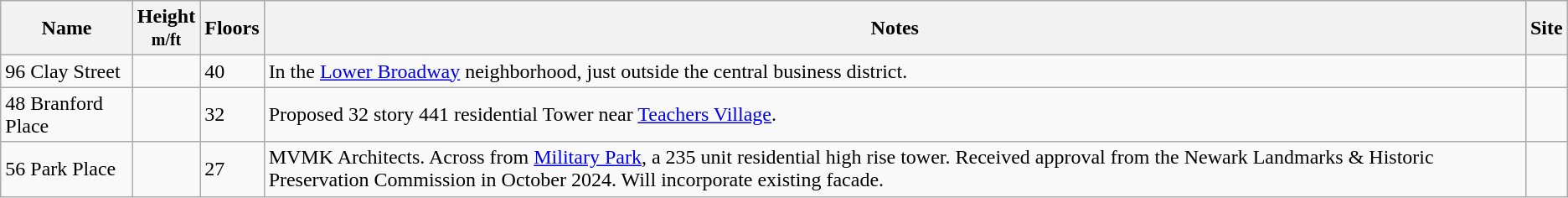<table class="wikitable sortable">
<tr>
<th>Name</th>
<th>Height<br><small>m/ft</small></th>
<th>Floors</th>
<th class="unsortable">Notes</th>
<th>Site</th>
</tr>
<tr>
<td>96 Clay Street</td>
<td></td>
<td>40</td>
<td>In the <a href='#'>Lower Broadway</a> neighborhood, just outside the central business district.</td>
<td></td>
</tr>
<tr>
<td>48 Branford Place</td>
<td></td>
<td>32</td>
<td>Proposed 32 story 441 residential Tower near <a href='#'>Teachers Village</a>.<br></td>
</tr>
<tr>
<td>56 Park Place</td>
<td></td>
<td>27</td>
<td>MVMK Architects. Across from <a href='#'>Military Park</a>, a 235 unit residential high rise tower. Received approval from the  Newark Landmarks & Historic Preservation Commission in October 2024. Will incorporate existing facade.</td>
<td></td>
</tr>
</table>
